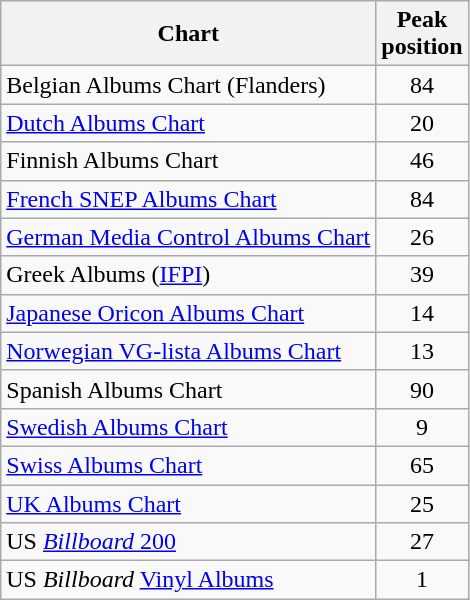<table class="wikitable sortable" style="text-align:center;">
<tr>
<th>Chart</th>
<th>Peak<br>position</th>
</tr>
<tr>
<td align="left">Belgian Albums Chart (Flanders)</td>
<td>84</td>
</tr>
<tr>
<td align="left"><a href='#'>Dutch Albums Chart</a></td>
<td>20</td>
</tr>
<tr>
<td align="left">Finnish Albums Chart</td>
<td>46</td>
</tr>
<tr>
<td align="left"><a href='#'>French SNEP Albums Chart</a></td>
<td>84</td>
</tr>
<tr>
<td align="left"><a href='#'>German Media Control Albums Chart</a></td>
<td>26</td>
</tr>
<tr>
<td align="left">Greek Albums (<a href='#'>IFPI</a>)</td>
<td>39</td>
</tr>
<tr>
<td align="left"><a href='#'>Japanese Oricon Albums Chart</a></td>
<td>14</td>
</tr>
<tr>
<td align="left"><a href='#'>Norwegian VG-lista Albums Chart</a></td>
<td>13</td>
</tr>
<tr>
<td align="left">Spanish Albums Chart</td>
<td>90</td>
</tr>
<tr>
<td align="left"><a href='#'>Swedish Albums Chart</a></td>
<td>9</td>
</tr>
<tr>
<td align="left"><a href='#'>Swiss Albums Chart</a></td>
<td>65</td>
</tr>
<tr>
<td align="left"><a href='#'>UK Albums Chart</a></td>
<td>25</td>
</tr>
<tr>
<td align="left">US <a href='#'><em>Billboard</em> 200</a></td>
<td>27</td>
</tr>
<tr>
<td align="left">US <em>Billboard</em> <a href='#'>Vinyl Albums</a></td>
<td>1</td>
</tr>
</table>
